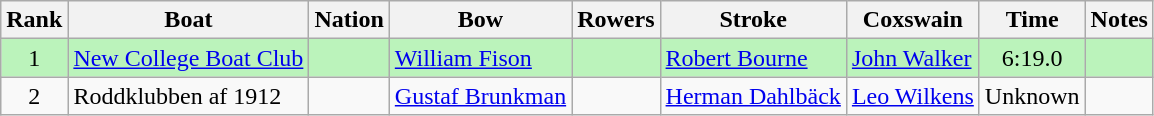<table class="wikitable sortable" style="text-align:center">
<tr>
<th>Rank</th>
<th>Boat</th>
<th>Nation</th>
<th>Bow</th>
<th>Rowers</th>
<th>Stroke</th>
<th>Coxswain</th>
<th>Time</th>
<th>Notes</th>
</tr>
<tr bgcolor=bbf3bb>
<td>1</td>
<td align=left><a href='#'>New College Boat Club</a></td>
<td align=left></td>
<td align=left><a href='#'>William Fison</a></td>
<td align=left></td>
<td align=left><a href='#'>Robert Bourne</a></td>
<td align=left><a href='#'>John Walker</a></td>
<td>6:19.0</td>
<td></td>
</tr>
<tr>
<td>2</td>
<td align=left>Roddklubben af 1912</td>
<td align=left></td>
<td align=left><a href='#'>Gustaf Brunkman</a></td>
<td align=left></td>
<td align=left><a href='#'>Herman Dahlbäck</a></td>
<td align=left><a href='#'>Leo Wilkens</a></td>
<td data-sort-value=9:99.9>Unknown</td>
<td></td>
</tr>
</table>
